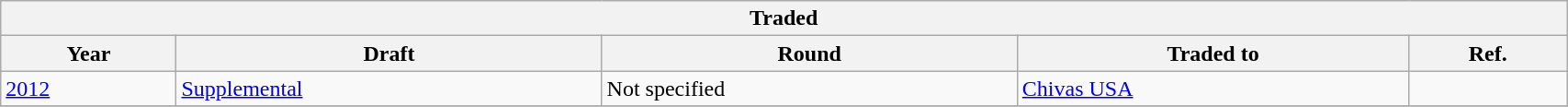<table class="wikitable" style="width:90%">
<tr>
<th colspan=5>Traded</th>
</tr>
<tr>
<th>Year</th>
<th>Draft</th>
<th>Round</th>
<th>Traded to</th>
<th>Ref.</th>
</tr>
<tr>
<td><a href='#'>2012</a></td>
<td><a href='#'>Supplemental</a></td>
<td>Not specified</td>
<td><a href='#'>Chivas USA</a></td>
<td align=center></td>
</tr>
<tr>
</tr>
</table>
